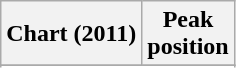<table class="wikitable sortable">
<tr>
<th>Chart (2011)</th>
<th>Peak<br>position</th>
</tr>
<tr>
</tr>
<tr>
</tr>
<tr>
</tr>
<tr>
</tr>
</table>
